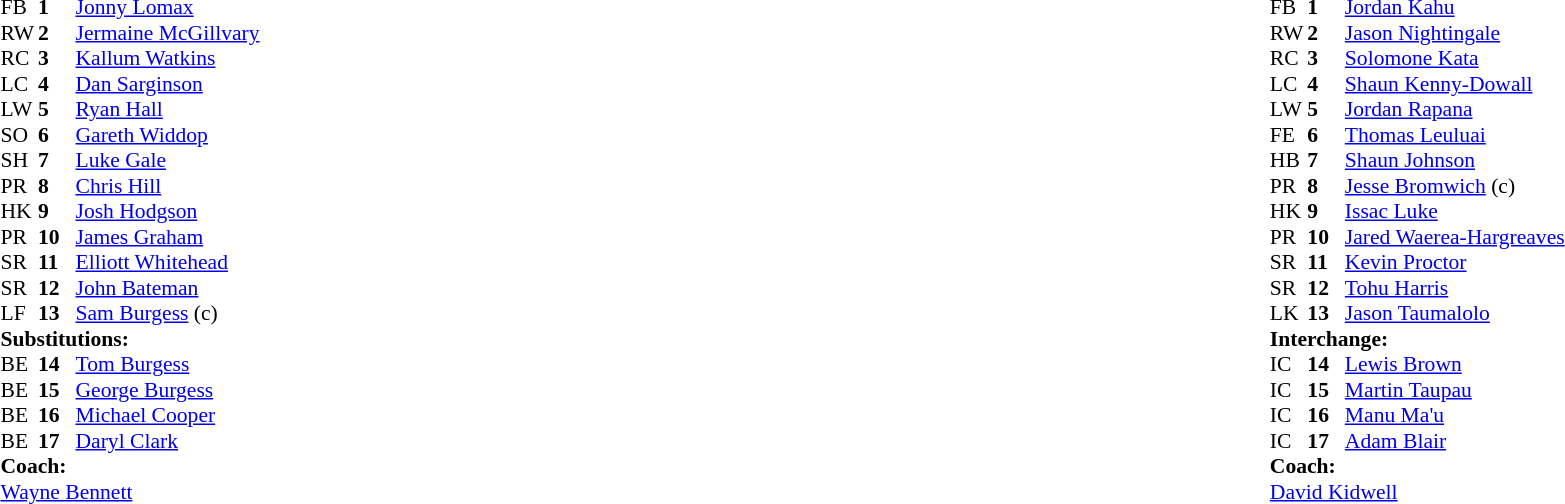<table width="100%">
<tr>
<td valign="top" width="50%"><br><table style="font-size: 90%" cellspacing="0" cellpadding="0">
<tr>
<th width="25"></th>
<th width="25"></th>
</tr>
<tr>
<td>FB</td>
<td><strong>1</strong></td>
<td> <a href='#'>Jonny Lomax</a></td>
</tr>
<tr>
<td>RW</td>
<td><strong>2</strong></td>
<td> <a href='#'>Jermaine McGillvary</a></td>
</tr>
<tr>
<td>RC</td>
<td><strong>3</strong></td>
<td> <a href='#'>Kallum Watkins</a></td>
</tr>
<tr>
<td>LC</td>
<td><strong>4</strong></td>
<td> <a href='#'>Dan Sarginson</a></td>
</tr>
<tr>
<td>LW</td>
<td><strong>5</strong></td>
<td> <a href='#'>Ryan Hall</a></td>
</tr>
<tr>
<td>SO</td>
<td><strong>6</strong></td>
<td> <a href='#'>Gareth Widdop</a></td>
</tr>
<tr>
<td>SH</td>
<td><strong>7</strong></td>
<td> <a href='#'>Luke Gale</a></td>
</tr>
<tr>
<td>PR</td>
<td><strong>8</strong></td>
<td> <a href='#'>Chris Hill</a></td>
</tr>
<tr>
<td>HK</td>
<td><strong>9</strong></td>
<td> <a href='#'>Josh Hodgson</a></td>
</tr>
<tr>
<td>PR</td>
<td><strong>10</strong></td>
<td> <a href='#'>James Graham</a></td>
</tr>
<tr>
<td>SR</td>
<td><strong>11</strong></td>
<td> <a href='#'>Elliott Whitehead</a></td>
</tr>
<tr>
<td>SR</td>
<td><strong>12</strong></td>
<td>  <a href='#'>John Bateman</a></td>
</tr>
<tr>
<td>LF</td>
<td><strong>13</strong></td>
<td> <a href='#'>Sam Burgess</a> (c)</td>
</tr>
<tr>
<td colspan=3><strong>Substitutions:</strong></td>
</tr>
<tr>
<td>BE</td>
<td><strong>14</strong></td>
<td> <a href='#'>Tom Burgess</a></td>
</tr>
<tr>
<td>BE</td>
<td><strong>15</strong></td>
<td> <a href='#'>George Burgess</a></td>
</tr>
<tr>
<td>BE</td>
<td><strong>16</strong></td>
<td> <a href='#'>Michael Cooper</a></td>
</tr>
<tr>
<td>BE</td>
<td><strong>17</strong></td>
<td> <a href='#'>Daryl Clark</a></td>
</tr>
<tr>
<td colspan=3><strong>Coach:</strong></td>
</tr>
<tr>
<td colspan="4"> <a href='#'>Wayne Bennett</a></td>
</tr>
</table>
</td>
<td valign="top" width="50%"><br><table style="font-size: 90%" cellspacing="0" cellpadding="0" align="center">
<tr>
<th width="25"></th>
<th width="25"></th>
</tr>
<tr>
<td>FB</td>
<td><strong>1</strong></td>
<td> <a href='#'>Jordan Kahu</a></td>
</tr>
<tr>
<td>RW</td>
<td><strong>2</strong></td>
<td> <a href='#'>Jason Nightingale</a></td>
</tr>
<tr>
<td>RC</td>
<td><strong>3</strong></td>
<td> <a href='#'>Solomone Kata</a></td>
</tr>
<tr>
<td>LC</td>
<td><strong>4</strong></td>
<td> <a href='#'>Shaun Kenny-Dowall</a></td>
</tr>
<tr>
<td>LW</td>
<td><strong>5</strong></td>
<td> <a href='#'>Jordan Rapana</a></td>
</tr>
<tr>
<td>FE</td>
<td><strong>6</strong></td>
<td> <a href='#'>Thomas Leuluai</a></td>
</tr>
<tr>
<td>HB</td>
<td><strong>7</strong></td>
<td> <a href='#'>Shaun Johnson</a></td>
</tr>
<tr>
<td>PR</td>
<td><strong>8</strong></td>
<td> <a href='#'>Jesse Bromwich</a> (c)</td>
</tr>
<tr>
<td>HK</td>
<td><strong>9</strong></td>
<td> <a href='#'>Issac Luke</a></td>
</tr>
<tr>
<td>PR</td>
<td><strong>10</strong></td>
<td> <a href='#'>Jared Waerea-Hargreaves</a></td>
</tr>
<tr>
<td>SR</td>
<td><strong>11</strong></td>
<td> <a href='#'>Kevin Proctor</a></td>
</tr>
<tr>
<td>SR</td>
<td><strong>12</strong></td>
<td> <a href='#'>Tohu Harris</a></td>
</tr>
<tr>
<td>LK</td>
<td><strong>13</strong></td>
<td> <a href='#'>Jason Taumalolo</a></td>
</tr>
<tr>
<td colspan=3><strong>Interchange:</strong></td>
</tr>
<tr>
<td>IC</td>
<td><strong>14</strong></td>
<td> <a href='#'>Lewis Brown</a></td>
</tr>
<tr>
<td>IC</td>
<td><strong>15</strong></td>
<td> <a href='#'>Martin Taupau</a></td>
</tr>
<tr>
<td>IC</td>
<td><strong>16</strong></td>
<td> <a href='#'>Manu Ma'u</a></td>
</tr>
<tr>
<td>IC</td>
<td><strong>17</strong></td>
<td> <a href='#'>Adam Blair</a></td>
</tr>
<tr>
<td colspan=3><strong>Coach:</strong></td>
</tr>
<tr>
<td colspan="4"> <a href='#'>David Kidwell</a></td>
</tr>
</table>
</td>
</tr>
</table>
